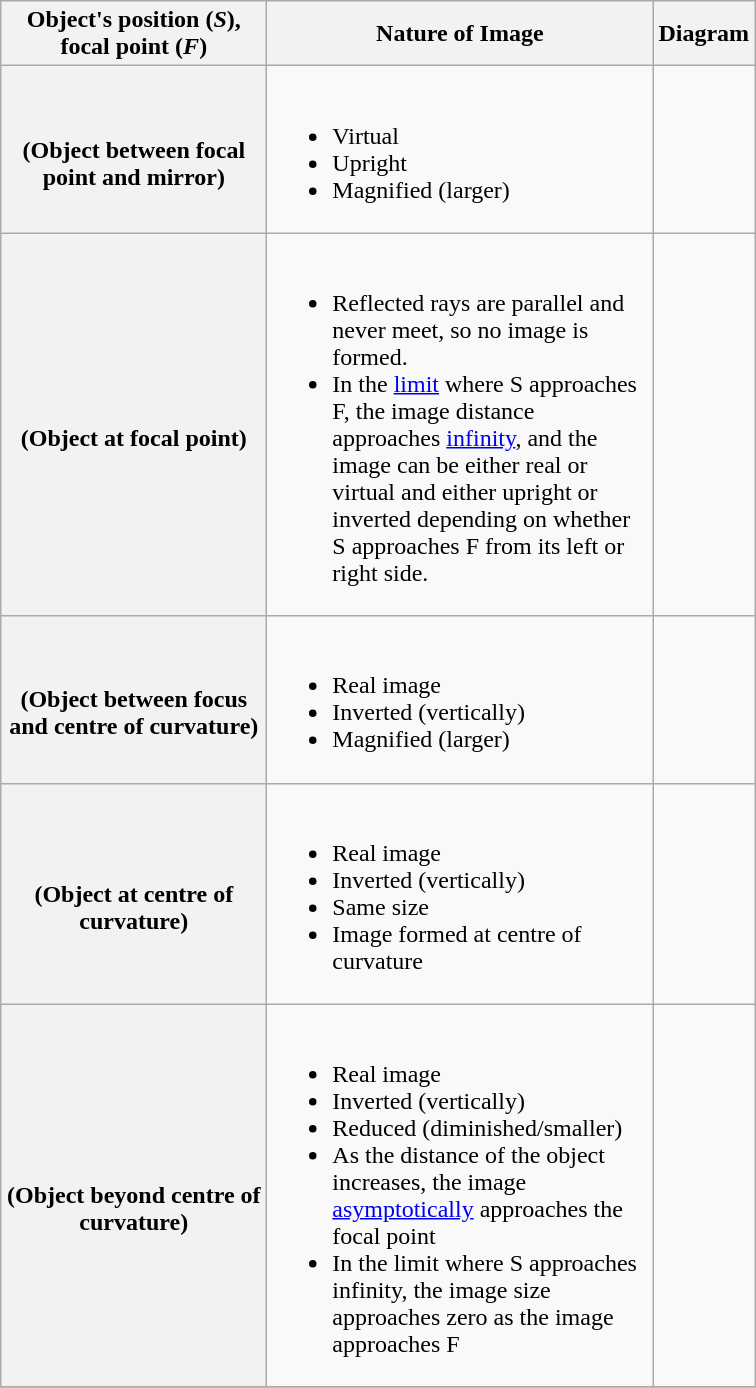<table class="wikitable">
<tr>
<th width=170px>Object's position (<em>S</em>), <br>focal point (<em>F</em>)</th>
<th width=250px>Nature of Image</th>
<th>Diagram</th>
</tr>
<tr>
<th> <br>(Object between focal point and mirror)</th>
<td><br><ul><li>Virtual</li><li>Upright</li><li>Magnified (larger)</li></ul></td>
<td></td>
</tr>
<tr>
<th> <br>(Object at focal point)</th>
<td><br><ul><li>Reflected rays are parallel and never meet, so no image is formed.</li><li>In the <a href='#'>limit</a> where S approaches F, the image distance approaches <a href='#'>infinity</a>, and the image can be either real or virtual and either upright or inverted depending on whether S approaches F from its left or right side.</li></ul></td>
<td></td>
</tr>
<tr>
<th><br>(Object between focus and centre of curvature)</th>
<td><br><ul><li>Real image</li><li>Inverted (vertically)</li><li>Magnified (larger)</li></ul></td>
<td></td>
</tr>
<tr>
<th> <br>(Object at centre of curvature)</th>
<td><br><ul><li>Real image</li><li>Inverted (vertically)</li><li>Same size</li><li>Image formed at centre of curvature</li></ul></td>
<td></td>
</tr>
<tr>
<th><br>(Object beyond centre of curvature)</th>
<td><br><ul><li>Real image</li><li>Inverted (vertically)</li><li>Reduced (diminished/smaller)</li><li>As the distance of the object increases, the image <a href='#'>asymptotically</a> approaches the focal point</li><li>In the limit where S approaches infinity, the image size approaches zero as the image approaches F</li></ul></td>
<td></td>
</tr>
<tr>
</tr>
</table>
